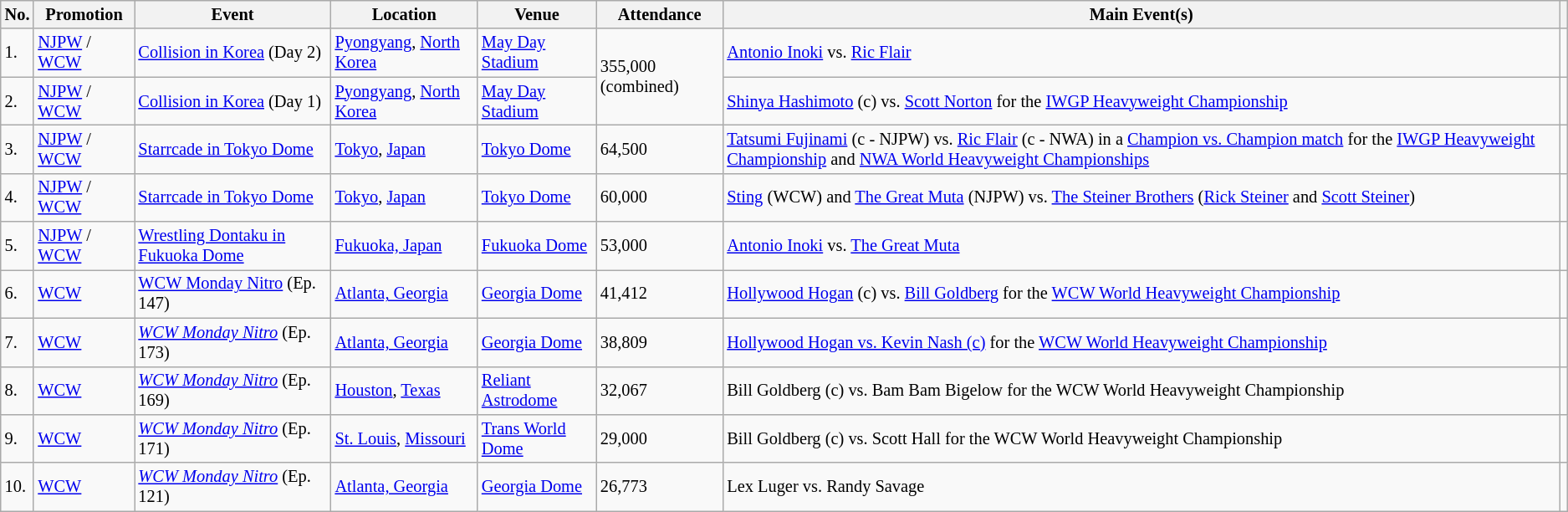<table class="wikitable sortable" style="font-size:85%;">
<tr>
<th>No.</th>
<th>Promotion</th>
<th>Event</th>
<th>Location</th>
<th>Venue</th>
<th>Attendance</th>
<th class=unsortable>Main Event(s)</th>
<th class=unsortable></th>
</tr>
<tr>
<td>1.</td>
<td><a href='#'>NJPW</a> / <a href='#'>WCW</a></td>
<td><a href='#'>Collision in Korea</a> (Day 2) <br> </td>
<td><a href='#'>Pyongyang</a>, <a href='#'>North Korea</a></td>
<td><a href='#'>May Day Stadium</a></td>
<td rowspan=2>355,000 (combined)</td>
<td><a href='#'>Antonio Inoki</a> vs. <a href='#'>Ric Flair</a></td>
<td></td>
</tr>
<tr>
<td>2.</td>
<td><a href='#'>NJPW</a> / <a href='#'>WCW</a></td>
<td><a href='#'>Collision in Korea</a> (Day 1) <br> </td>
<td><a href='#'>Pyongyang</a>, <a href='#'>North Korea</a></td>
<td><a href='#'>May Day Stadium</a></td>
<td><a href='#'>Shinya Hashimoto</a> (c) vs. <a href='#'>Scott Norton</a> for the <a href='#'>IWGP Heavyweight Championship</a></td>
<td></td>
</tr>
<tr>
<td>3.</td>
<td><a href='#'>NJPW</a> / <a href='#'>WCW</a></td>
<td><a href='#'>Starrcade in Tokyo Dome</a> <br> </td>
<td><a href='#'>Tokyo</a>, <a href='#'>Japan</a></td>
<td><a href='#'>Tokyo Dome</a></td>
<td>64,500</td>
<td><a href='#'>Tatsumi Fujinami</a> (c - NJPW) vs. <a href='#'>Ric Flair</a> (c - NWA) in a <a href='#'>Champion vs. Champion match</a> for the <a href='#'>IWGP Heavyweight Championship</a> and <a href='#'>NWA World Heavyweight Championships</a></td>
<td></td>
</tr>
<tr>
<td>4.</td>
<td><a href='#'>NJPW</a> / <a href='#'>WCW</a></td>
<td><a href='#'>Starrcade in Tokyo Dome</a> <br> </td>
<td><a href='#'>Tokyo</a>, <a href='#'>Japan</a></td>
<td><a href='#'>Tokyo Dome</a></td>
<td>60,000</td>
<td><a href='#'>Sting</a> (WCW) and <a href='#'>The Great Muta</a> (NJPW) vs. <a href='#'>The Steiner Brothers</a> (<a href='#'>Rick Steiner</a> and <a href='#'>Scott Steiner</a>)</td>
<td></td>
</tr>
<tr>
<td>5.</td>
<td><a href='#'>NJPW</a> / <a href='#'>WCW</a></td>
<td><a href='#'>Wrestling Dontaku in Fukuoka Dome</a> <br> </td>
<td><a href='#'>Fukuoka, Japan</a></td>
<td><a href='#'>Fukuoka Dome</a></td>
<td>53,000</td>
<td><a href='#'>Antonio Inoki</a> vs. <a href='#'>The Great Muta</a></td>
<td></td>
</tr>
<tr>
<td>6.</td>
<td><a href='#'>WCW</a></td>
<td><a href='#'>WCW Monday Nitro</a> (Ep. 147) <br> </td>
<td><a href='#'>Atlanta, Georgia</a></td>
<td><a href='#'>Georgia Dome</a></td>
<td>41,412</td>
<td><a href='#'>Hollywood Hogan</a> (c) vs. <a href='#'>Bill Goldberg</a> for the <a href='#'>WCW World Heavyweight Championship</a></td>
<td></td>
</tr>
<tr>
<td>7.</td>
<td><a href='#'>WCW</a></td>
<td><em><a href='#'>WCW Monday Nitro</a></em> (Ep. 173) <br> </td>
<td><a href='#'>Atlanta, Georgia</a></td>
<td><a href='#'>Georgia Dome</a></td>
<td>38,809</td>
<td><a href='#'>Hollywood Hogan vs. Kevin Nash (c)</a> for the <a href='#'>WCW World Heavyweight Championship</a></td>
<td></td>
</tr>
<tr>
<td>8.</td>
<td><a href='#'>WCW</a></td>
<td><em><a href='#'>WCW Monday Nitro</a></em> (Ep. 169) <br> </td>
<td><a href='#'>Houston</a>, <a href='#'>Texas</a></td>
<td><a href='#'>Reliant Astrodome</a></td>
<td>32,067</td>
<td>Bill Goldberg (c) vs. Bam Bam Bigelow for the WCW World Heavyweight Championship</td>
<td></td>
</tr>
<tr>
<td>9.</td>
<td><a href='#'>WCW</a></td>
<td><em><a href='#'>WCW Monday Nitro</a></em> (Ep. 171) <br> </td>
<td><a href='#'>St. Louis</a>, <a href='#'>Missouri</a></td>
<td><a href='#'>Trans World Dome</a></td>
<td>29,000</td>
<td>Bill Goldberg (c) vs. Scott Hall for the WCW World Heavyweight Championship</td>
<td></td>
</tr>
<tr>
<td>10.</td>
<td><a href='#'>WCW</a></td>
<td><em><a href='#'>WCW Monday Nitro</a></em> (Ep. 121) <br> </td>
<td><a href='#'>Atlanta, Georgia</a></td>
<td><a href='#'>Georgia Dome</a></td>
<td>26,773</td>
<td>Lex Luger vs. Randy Savage</td>
<td></td>
</tr>
</table>
